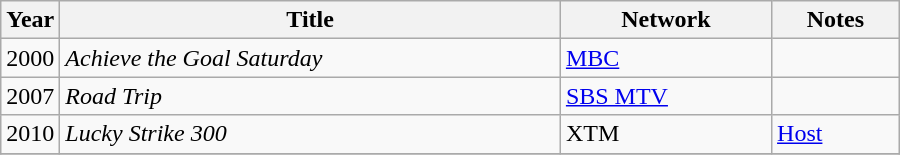<table class="wikitable" style="width:600px">
<tr>
<th width=10>Year</th>
<th>Title</th>
<th>Network</th>
<th>Notes</th>
</tr>
<tr>
<td>2000</td>
<td><em>Achieve the Goal Saturday</em></td>
<td><a href='#'>MBC</a></td>
<td></td>
</tr>
<tr>
<td>2007</td>
<td><em>Road Trip</em></td>
<td><a href='#'>SBS MTV</a></td>
<td></td>
</tr>
<tr>
<td>2010</td>
<td><em>Lucky Strike 300</em></td>
<td>XTM</td>
<td><a href='#'>Host</a></td>
</tr>
<tr>
</tr>
</table>
